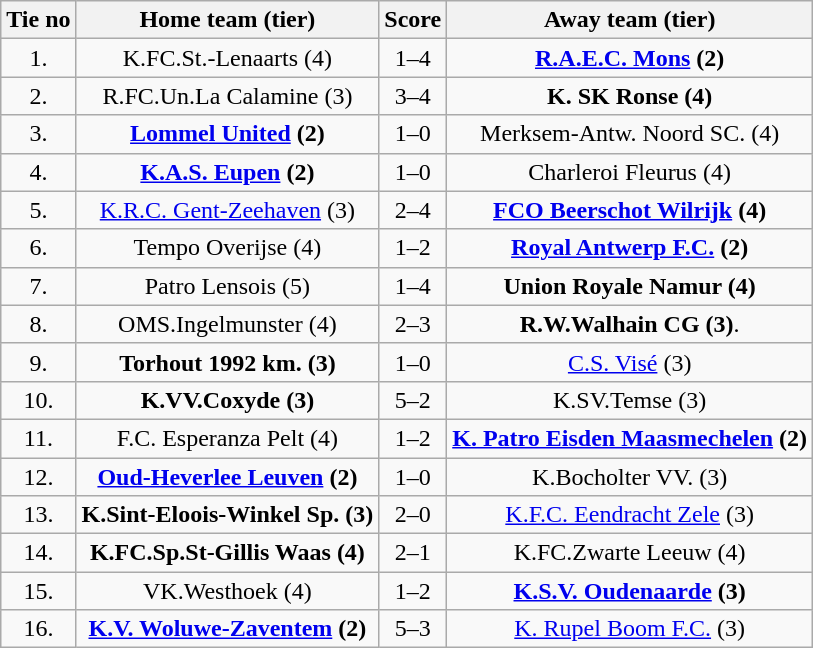<table class="wikitable" style="text-align: center">
<tr>
<th>Tie no</th>
<th>Home team (tier)</th>
<th>Score</th>
<th>Away team (tier)</th>
</tr>
<tr>
<td>1.</td>
<td>K.FC.St.-Lenaarts (4)</td>
<td>1–4</td>
<td><strong><a href='#'>R.A.E.C. Mons</a> (2)</strong></td>
</tr>
<tr>
<td>2.</td>
<td>R.FC.Un.La Calamine (3)</td>
<td>3–4 </td>
<td><strong>K. SK Ronse (4)</strong></td>
</tr>
<tr>
<td>3.</td>
<td><strong><a href='#'>Lommel United</a> (2)</strong></td>
<td>1–0</td>
<td>Merksem-Antw. Noord SC. (4)</td>
</tr>
<tr>
<td>4.</td>
<td><strong><a href='#'>K.A.S. Eupen</a> (2)</strong></td>
<td>1–0</td>
<td>Charleroi Fleurus (4)</td>
</tr>
<tr>
<td>5.</td>
<td><a href='#'>K.R.C. Gent-Zeehaven</a> (3)</td>
<td>2–4</td>
<td><strong><a href='#'>FCO Beerschot Wilrijk</a> (4)</strong></td>
</tr>
<tr>
<td>6.</td>
<td>Tempo Overijse (4)</td>
<td>1–2 </td>
<td><strong><a href='#'>Royal Antwerp F.C.</a> (2)</strong></td>
</tr>
<tr>
<td>7.</td>
<td>Patro Lensois (5)</td>
<td>1–4</td>
<td><strong>Union Royale Namur (4)</strong></td>
</tr>
<tr>
<td>8.</td>
<td>OMS.Ingelmunster (4)</td>
<td>2–3 </td>
<td><strong>R.W.Walhain CG (3)</strong>.</td>
</tr>
<tr>
<td>9.</td>
<td><strong>Torhout 1992 km. (3)</strong></td>
<td>1–0</td>
<td><a href='#'>C.S. Visé</a> (3)</td>
</tr>
<tr>
<td>10.</td>
<td><strong>K.VV.Coxyde (3)</strong></td>
<td>5–2</td>
<td>K.SV.Temse (3)</td>
</tr>
<tr>
<td>11.</td>
<td>F.C. Esperanza Pelt (4)</td>
<td>1–2 </td>
<td><strong><a href='#'>K. Patro Eisden Maasmechelen</a> (2)</strong></td>
</tr>
<tr>
<td>12.</td>
<td><strong><a href='#'>Oud-Heverlee Leuven</a> (2)</strong></td>
<td>1–0</td>
<td>K.Bocholter VV. (3)</td>
</tr>
<tr>
<td>13.</td>
<td><strong>K.Sint-Eloois-Winkel Sp. (3)</strong></td>
<td>2–0</td>
<td><a href='#'>K.F.C. Eendracht Zele</a> (3)</td>
</tr>
<tr>
<td>14.</td>
<td><strong>K.FC.Sp.St-Gillis Waas (4)</strong></td>
<td>2–1</td>
<td>K.FC.Zwarte Leeuw (4)</td>
</tr>
<tr>
<td>15.</td>
<td>VK.Westhoek (4)</td>
<td>1–2</td>
<td><strong><a href='#'>K.S.V. Oudenaarde</a> (3)</strong></td>
</tr>
<tr>
<td>16.</td>
<td><strong><a href='#'>K.V. Woluwe-Zaventem</a> (2)</strong></td>
<td>5–3</td>
<td><a href='#'>K. Rupel Boom F.C.</a> (3)</td>
</tr>
</table>
